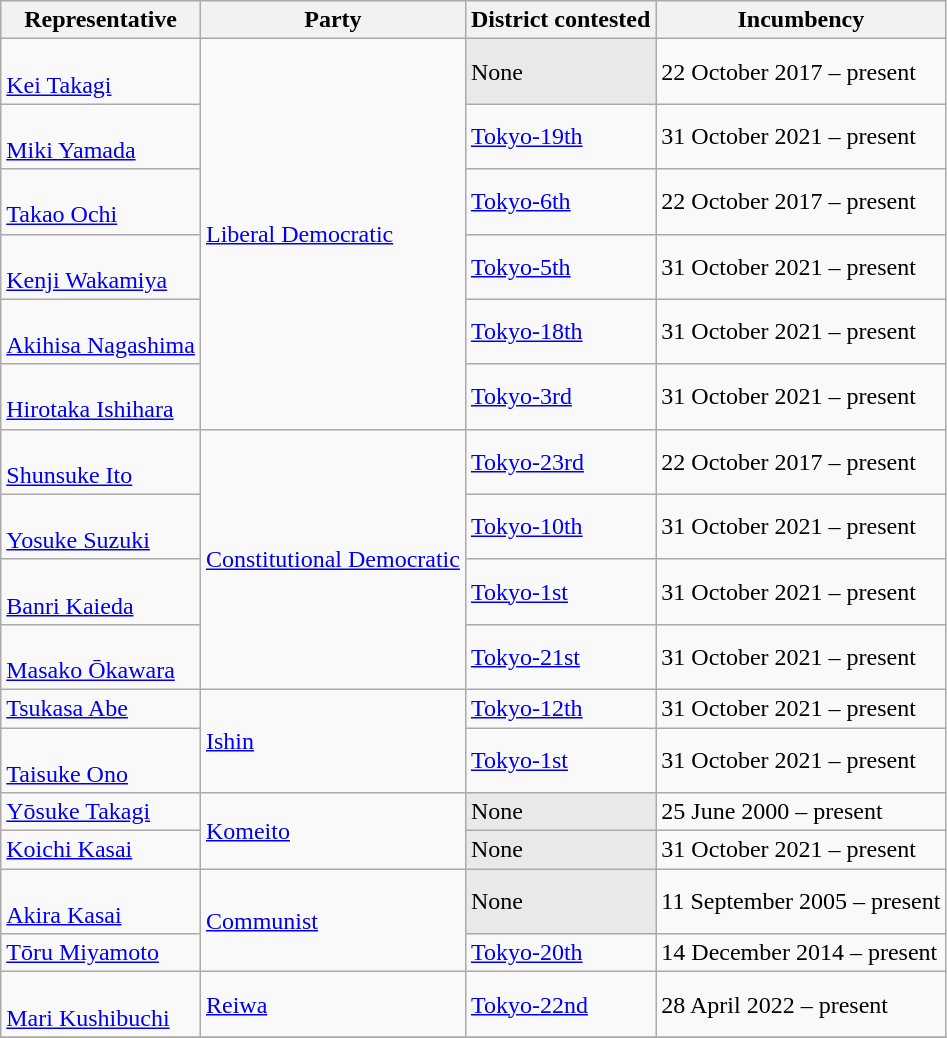<table class="wikitable sortable">
<tr>
<th>Representative</th>
<th>Party</th>
<th>District contested</th>
<th>Incumbency</th>
</tr>
<tr>
<td><br><a href='#'>Kei Takagi</a></td>
<td rowspan="6" ><a href='#'>Liberal Democratic</a></td>
<td bgcolor=#E9E9E9>None</td>
<td>22 October 2017 – present</td>
</tr>
<tr>
<td><br><a href='#'>Miki Yamada</a></td>
<td><a href='#'>Tokyo-19th</a></td>
<td>31 October 2021 – present</td>
</tr>
<tr>
<td><br><a href='#'>Takao Ochi</a></td>
<td><a href='#'>Tokyo-6th</a></td>
<td>22 October 2017 – present</td>
</tr>
<tr>
<td><br><a href='#'>Kenji Wakamiya</a></td>
<td><a href='#'>Tokyo-5th</a></td>
<td>31 October 2021 – present</td>
</tr>
<tr>
<td><br><a href='#'>Akihisa Nagashima</a></td>
<td><a href='#'>Tokyo-18th</a></td>
<td>31 October 2021 – present</td>
</tr>
<tr>
<td><br><a href='#'>Hirotaka Ishihara</a></td>
<td><a href='#'>Tokyo-3rd</a></td>
<td>31 October 2021 – present</td>
</tr>
<tr>
<td><br><a href='#'>Shunsuke Ito</a></td>
<td rowspan="4" ><a href='#'>Constitutional Democratic</a></td>
<td><a href='#'>Tokyo-23rd</a></td>
<td>22 October 2017 – present</td>
</tr>
<tr>
<td><br><a href='#'>Yosuke Suzuki</a></td>
<td><a href='#'>Tokyo-10th</a></td>
<td>31 October 2021 – present</td>
</tr>
<tr>
<td><br><a href='#'>Banri Kaieda</a></td>
<td><a href='#'>Tokyo-1st</a></td>
<td>31 October 2021 – present</td>
</tr>
<tr>
<td><br><a href='#'>Masako Ōkawara</a></td>
<td><a href='#'>Tokyo-21st</a></td>
<td>31 October 2021 – present</td>
</tr>
<tr>
<td><a href='#'>Tsukasa Abe</a></td>
<td rowspan="2" ><a href='#'>Ishin</a></td>
<td><a href='#'>Tokyo-12th</a></td>
<td>31 October 2021 – present</td>
</tr>
<tr>
<td><br><a href='#'>Taisuke Ono</a></td>
<td><a href='#'>Tokyo-1st</a></td>
<td>31 October 2021 – present</td>
</tr>
<tr>
<td> <a href='#'>Yōsuke Takagi</a></td>
<td rowspan="2" ><a href='#'>Komeito</a></td>
<td bgcolor=#E9E9E9>None</td>
<td>25 June 2000 – present</td>
</tr>
<tr>
<td><a href='#'>Koichi Kasai</a></td>
<td bgcolor=#E9E9E9>None</td>
<td>31 October 2021 – present</td>
</tr>
<tr>
<td><br><a href='#'>Akira Kasai</a></td>
<td rowspan="2" ><a href='#'>Communist</a></td>
<td bgcolor=#E9E9E9>None</td>
<td>11 September 2005 – present</td>
</tr>
<tr>
<td><a href='#'>Tōru Miyamoto</a></td>
<td><a href='#'>Tokyo-20th</a></td>
<td>14 December 2014 – present</td>
</tr>
<tr>
<td><br><a href='#'>Mari Kushibuchi</a></td>
<td><a href='#'>Reiwa</a></td>
<td><a href='#'>Tokyo-22nd</a></td>
<td>28 April 2022 – present</td>
</tr>
<tr>
</tr>
</table>
